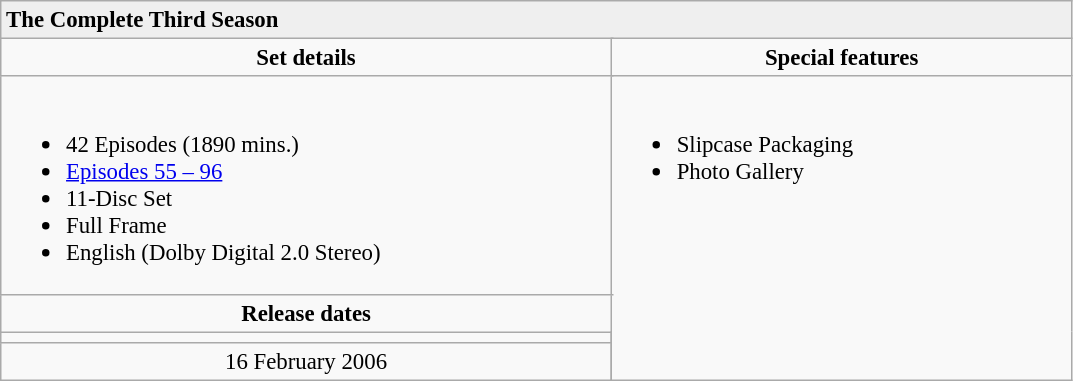<table class="wikitable" style="font-size: 95%;">
<tr style="background:#EFEFEF">
<td colspan="5"><strong>The Complete Third Season</strong></td>
</tr>
<tr>
<td align="center" width="350" colspan="3"><strong>Set details</strong></td>
<td width="250" align="center"><strong>Special features</strong></td>
</tr>
<tr valign="top">
<td colspan="3" align="left" width="400"><br><ul><li>42 Episodes (1890 mins.)</li><li><a href='#'>Episodes 55 – 96</a></li><li>11-Disc Set</li><li>Full Frame</li><li>English (Dolby Digital 2.0 Stereo)</li></ul></td>
<td rowspan="4" align="left" width="300"><br><ul><li>Slipcase Packaging</li><li>Photo Gallery</li></ul></td>
</tr>
<tr>
<td colspan="3" align="center"><strong>Release dates</strong></td>
</tr>
<tr>
<td align="center"></td>
</tr>
<tr>
<td align="center">16 February 2006</td>
</tr>
</table>
